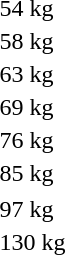<table>
<tr>
<td>54 kg</td>
<td></td>
<td></td>
<td></td>
</tr>
<tr>
<td>58 kg</td>
<td></td>
<td></td>
<td></td>
</tr>
<tr>
<td>63 kg</td>
<td></td>
<td></td>
<td></td>
</tr>
<tr>
<td>69 kg</td>
<td></td>
<td></td>
<td></td>
</tr>
<tr>
<td>76 kg</td>
<td></td>
<td></td>
<td></td>
</tr>
<tr>
<td>85 kg</td>
<td></td>
<td></td>
<td></td>
</tr>
<tr>
</tr>
<tr>
<td>97 kg</td>
<td></td>
<td></td>
<td></td>
</tr>
<tr>
<td>130 kg</td>
<td></td>
<td></td>
<td></td>
</tr>
</table>
